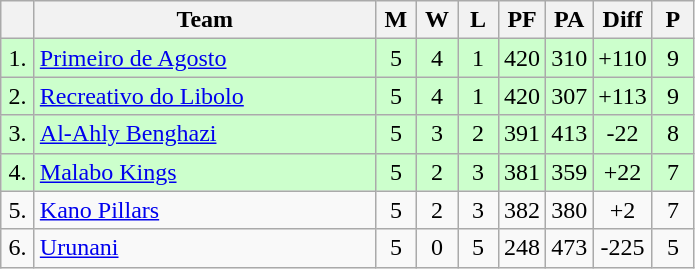<table class="wikitable" style="text-align:center">
<tr>
<th width=15></th>
<th width=220>Team</th>
<th width=20>M</th>
<th width=20>W</th>
<th width=20>L</th>
<th width=20>PF</th>
<th width=20>PA</th>
<th width=30>Diff</th>
<th width=20>P</th>
</tr>
<tr style="background: #ccffcc;">
<td>1.</td>
<td align=left> <a href='#'>Primeiro de Agosto</a></td>
<td>5</td>
<td>4</td>
<td>1</td>
<td>420</td>
<td>310</td>
<td>+110</td>
<td>9</td>
</tr>
<tr style="background: #ccffcc;">
<td>2.</td>
<td align=left> <a href='#'>Recreativo do Libolo</a></td>
<td>5</td>
<td>4</td>
<td>1</td>
<td>420</td>
<td>307</td>
<td>+113</td>
<td>9</td>
</tr>
<tr style="background: #ccffcc;">
<td>3.</td>
<td align=left> <a href='#'>Al-Ahly Benghazi</a></td>
<td>5</td>
<td>3</td>
<td>2</td>
<td>391</td>
<td>413</td>
<td>-22</td>
<td>8</td>
</tr>
<tr style="background: #ccffcc;">
<td>4.</td>
<td align=left> <a href='#'>Malabo Kings</a></td>
<td>5</td>
<td>2</td>
<td>3</td>
<td>381</td>
<td>359</td>
<td>+22</td>
<td>7</td>
</tr>
<tr>
<td>5.</td>
<td align=left> <a href='#'>Kano Pillars</a></td>
<td>5</td>
<td>2</td>
<td>3</td>
<td>382</td>
<td>380</td>
<td>+2</td>
<td>7</td>
</tr>
<tr>
<td>6.</td>
<td align=left> <a href='#'>Urunani</a></td>
<td>5</td>
<td>0</td>
<td>5</td>
<td>248</td>
<td>473</td>
<td>-225</td>
<td>5</td>
</tr>
</table>
